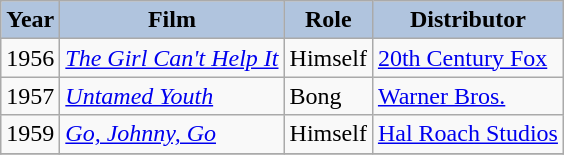<table class="wikitable">
<tr style="text-align:center;">
<th scope="col" style="background:#B0C4DE;">Year</th>
<th scope="col" style="background:#B0C4DE;">Film</th>
<th scope="col" style="background:#B0C4DE;">Role</th>
<th scope="col" style="background:#B0C4DE;">Distributor</th>
</tr>
<tr>
<td>1956</td>
<td scope="row"><em><a href='#'>The Girl Can't Help It</a></em></td>
<td>Himself</td>
<td><a href='#'>20th Century Fox</a></td>
</tr>
<tr>
<td>1957</td>
<td scope="row"><em><a href='#'>Untamed Youth</a></em></td>
<td>Bong</td>
<td><a href='#'>Warner Bros.</a></td>
</tr>
<tr>
<td>1959</td>
<td scope="row"><em><a href='#'>Go, Johnny, Go</a></em></td>
<td>Himself</td>
<td><a href='#'>Hal Roach Studios</a></td>
</tr>
<tr>
</tr>
</table>
